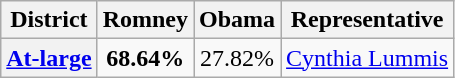<table class=wikitable>
<tr>
<th>District</th>
<th>Romney</th>
<th>Obama</th>
<th>Representative</th>
</tr>
<tr align=center>
<th><a href='#'>At-large</a></th>
<td><strong>68.64%</strong></td>
<td>27.82%</td>
<td><a href='#'>Cynthia Lummis</a></td>
</tr>
</table>
